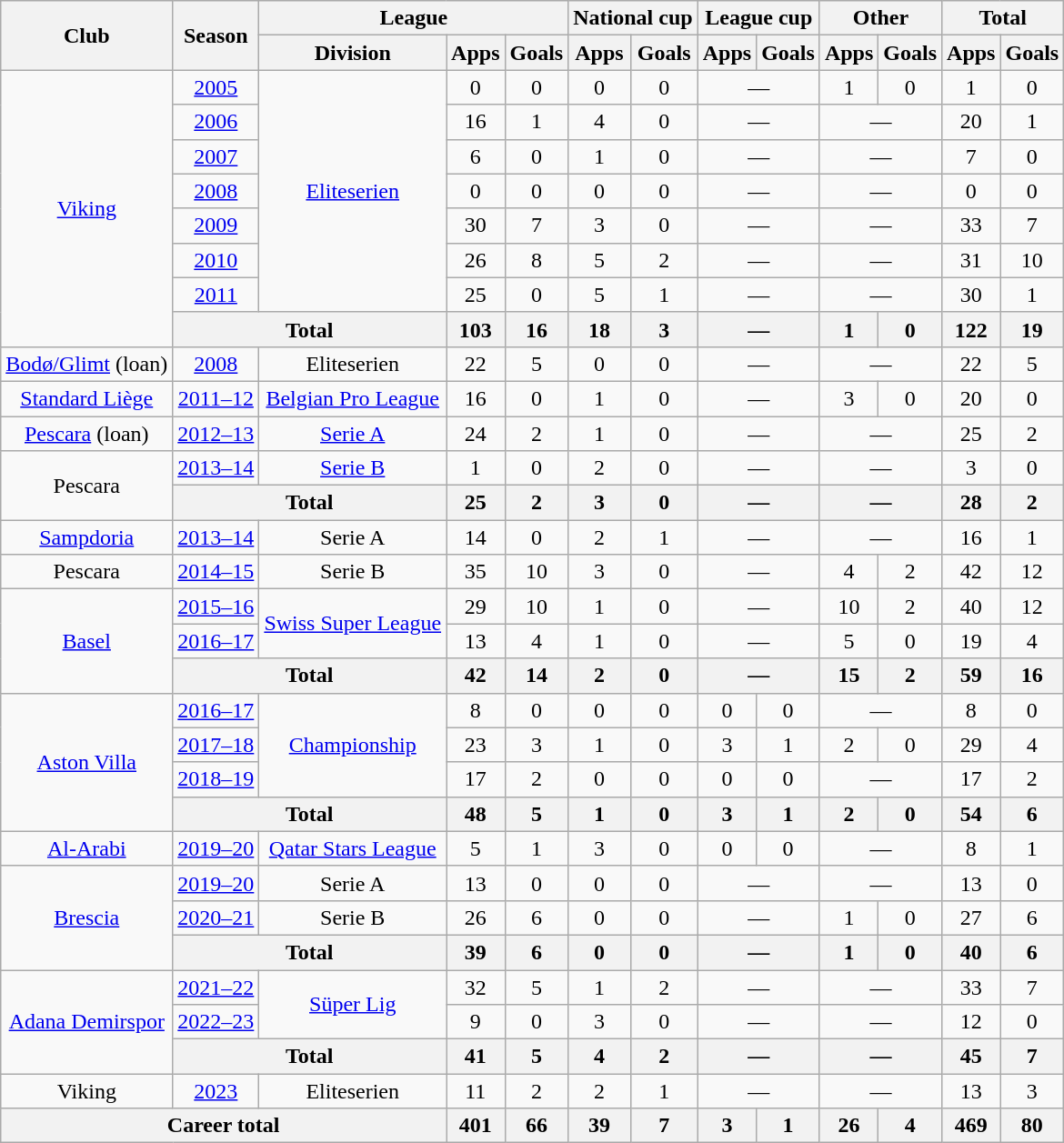<table class="wikitable" style="text-align:center">
<tr>
<th rowspan="2">Club</th>
<th rowspan="2">Season</th>
<th colspan="3">League</th>
<th colspan="2">National cup</th>
<th colspan="2">League cup</th>
<th colspan="2">Other</th>
<th colspan="2">Total</th>
</tr>
<tr>
<th>Division</th>
<th>Apps</th>
<th>Goals</th>
<th>Apps</th>
<th>Goals</th>
<th>Apps</th>
<th>Goals</th>
<th>Apps</th>
<th>Goals</th>
<th>Apps</th>
<th>Goals</th>
</tr>
<tr>
<td rowspan="8"><a href='#'>Viking</a></td>
<td><a href='#'>2005</a></td>
<td rowspan="7"><a href='#'>Eliteserien</a></td>
<td>0</td>
<td>0</td>
<td>0</td>
<td>0</td>
<td colspan="2">—</td>
<td>1</td>
<td>0</td>
<td>1</td>
<td>0</td>
</tr>
<tr>
<td><a href='#'>2006</a></td>
<td>16</td>
<td>1</td>
<td>4</td>
<td>0</td>
<td colspan="2">—</td>
<td colspan="2">—</td>
<td>20</td>
<td>1</td>
</tr>
<tr>
<td><a href='#'>2007</a></td>
<td>6</td>
<td>0</td>
<td>1</td>
<td>0</td>
<td colspan="2">—</td>
<td colspan="2">—</td>
<td>7</td>
<td>0</td>
</tr>
<tr>
<td><a href='#'>2008</a></td>
<td>0</td>
<td>0</td>
<td>0</td>
<td>0</td>
<td colspan="2">—</td>
<td colspan="2">—</td>
<td>0</td>
<td>0</td>
</tr>
<tr>
<td><a href='#'>2009</a></td>
<td>30</td>
<td>7</td>
<td>3</td>
<td>0</td>
<td colspan="2">—</td>
<td colspan="2">—</td>
<td>33</td>
<td>7</td>
</tr>
<tr>
<td><a href='#'>2010</a></td>
<td>26</td>
<td>8</td>
<td>5</td>
<td>2</td>
<td colspan="2">—</td>
<td colspan="2">—</td>
<td>31</td>
<td>10</td>
</tr>
<tr>
<td><a href='#'>2011</a></td>
<td>25</td>
<td>0</td>
<td>5</td>
<td>1</td>
<td colspan="2">—</td>
<td colspan="2">—</td>
<td>30</td>
<td>1</td>
</tr>
<tr>
<th colspan="2">Total</th>
<th>103</th>
<th>16</th>
<th>18</th>
<th>3</th>
<th colspan="2">—</th>
<th>1</th>
<th>0</th>
<th>122</th>
<th>19</th>
</tr>
<tr>
<td><a href='#'>Bodø/Glimt</a> (loan)</td>
<td><a href='#'>2008</a></td>
<td>Eliteserien</td>
<td>22</td>
<td>5</td>
<td>0</td>
<td>0</td>
<td colspan="2">—</td>
<td colspan="2">—</td>
<td>22</td>
<td>5</td>
</tr>
<tr>
<td><a href='#'>Standard Liège</a></td>
<td><a href='#'>2011–12</a></td>
<td><a href='#'>Belgian Pro League</a></td>
<td>16</td>
<td>0</td>
<td>1</td>
<td>0</td>
<td colspan="2">—</td>
<td>3</td>
<td>0</td>
<td>20</td>
<td>0</td>
</tr>
<tr>
<td><a href='#'>Pescara</a> (loan)</td>
<td><a href='#'>2012–13</a></td>
<td><a href='#'>Serie A</a></td>
<td>24</td>
<td>2</td>
<td>1</td>
<td>0</td>
<td colspan="2">—</td>
<td colspan="2">—</td>
<td>25</td>
<td>2</td>
</tr>
<tr>
<td rowspan="2">Pescara</td>
<td><a href='#'>2013–14</a></td>
<td><a href='#'>Serie B</a></td>
<td>1</td>
<td>0</td>
<td>2</td>
<td>0</td>
<td colspan="2">—</td>
<td colspan="2">—</td>
<td>3</td>
<td>0</td>
</tr>
<tr>
<th colspan="2">Total</th>
<th>25</th>
<th>2</th>
<th>3</th>
<th>0</th>
<th colspan="2">—</th>
<th colspan="2">—</th>
<th>28</th>
<th>2</th>
</tr>
<tr>
<td><a href='#'>Sampdoria</a></td>
<td><a href='#'>2013–14</a></td>
<td>Serie A</td>
<td>14</td>
<td>0</td>
<td>2</td>
<td>1</td>
<td colspan="2">—</td>
<td colspan="2">—</td>
<td>16</td>
<td>1</td>
</tr>
<tr>
<td>Pescara</td>
<td><a href='#'>2014–15</a></td>
<td>Serie B</td>
<td>35</td>
<td>10</td>
<td>3</td>
<td>0</td>
<td colspan="2">—</td>
<td>4</td>
<td>2</td>
<td>42</td>
<td>12</td>
</tr>
<tr>
<td rowspan="3"><a href='#'>Basel</a></td>
<td><a href='#'>2015–16</a></td>
<td rowspan="2"><a href='#'>Swiss Super League</a></td>
<td>29</td>
<td>10</td>
<td>1</td>
<td>0</td>
<td colspan="2">—</td>
<td>10</td>
<td>2</td>
<td>40</td>
<td>12</td>
</tr>
<tr>
<td><a href='#'>2016–17</a></td>
<td>13</td>
<td>4</td>
<td>1</td>
<td>0</td>
<td colspan="2">—</td>
<td>5</td>
<td>0</td>
<td>19</td>
<td>4</td>
</tr>
<tr>
<th colspan="2">Total</th>
<th>42</th>
<th>14</th>
<th>2</th>
<th>0</th>
<th colspan="2">—</th>
<th>15</th>
<th>2</th>
<th>59</th>
<th>16</th>
</tr>
<tr>
<td rowspan="4"><a href='#'>Aston Villa</a></td>
<td><a href='#'>2016–17</a></td>
<td rowspan="3"><a href='#'>Championship</a></td>
<td>8</td>
<td>0</td>
<td>0</td>
<td>0</td>
<td>0</td>
<td>0</td>
<td colspan="2">—</td>
<td>8</td>
<td>0</td>
</tr>
<tr>
<td><a href='#'>2017–18</a></td>
<td>23</td>
<td>3</td>
<td>1</td>
<td>0</td>
<td>3</td>
<td>1</td>
<td>2</td>
<td>0</td>
<td>29</td>
<td>4</td>
</tr>
<tr>
<td><a href='#'>2018–19</a></td>
<td>17</td>
<td>2</td>
<td>0</td>
<td>0</td>
<td>0</td>
<td>0</td>
<td colspan="2">—</td>
<td>17</td>
<td>2</td>
</tr>
<tr>
<th colspan="2">Total</th>
<th>48</th>
<th>5</th>
<th>1</th>
<th>0</th>
<th>3</th>
<th>1</th>
<th>2</th>
<th>0</th>
<th>54</th>
<th>6</th>
</tr>
<tr>
<td><a href='#'>Al-Arabi</a></td>
<td><a href='#'>2019–20</a></td>
<td><a href='#'>Qatar Stars League</a></td>
<td>5</td>
<td>1</td>
<td>3</td>
<td>0</td>
<td>0</td>
<td>0</td>
<td colspan="2">—</td>
<td>8</td>
<td>1</td>
</tr>
<tr>
<td rowspan="3"><a href='#'>Brescia</a></td>
<td><a href='#'>2019–20</a></td>
<td>Serie A</td>
<td>13</td>
<td>0</td>
<td>0</td>
<td>0</td>
<td colspan="2">—</td>
<td colspan="2">—</td>
<td>13</td>
<td>0</td>
</tr>
<tr>
<td><a href='#'>2020–21</a></td>
<td>Serie B</td>
<td>26</td>
<td>6</td>
<td>0</td>
<td>0</td>
<td colspan="2">—</td>
<td>1</td>
<td>0</td>
<td>27</td>
<td>6</td>
</tr>
<tr>
<th colspan="2">Total</th>
<th>39</th>
<th>6</th>
<th>0</th>
<th>0</th>
<th colspan="2">—</th>
<th>1</th>
<th>0</th>
<th>40</th>
<th>6</th>
</tr>
<tr>
<td rowspan="3"><a href='#'>Adana Demirspor</a></td>
<td><a href='#'>2021–22</a></td>
<td rowspan="2"><a href='#'>Süper Lig</a></td>
<td>32</td>
<td>5</td>
<td>1</td>
<td>2</td>
<td colspan="2">—</td>
<td colspan="2">—</td>
<td>33</td>
<td>7</td>
</tr>
<tr>
<td><a href='#'>2022–23</a></td>
<td>9</td>
<td>0</td>
<td>3</td>
<td>0</td>
<td colspan="2">—</td>
<td colspan="2">—</td>
<td>12</td>
<td>0</td>
</tr>
<tr>
<th colspan="2">Total</th>
<th>41</th>
<th>5</th>
<th>4</th>
<th>2</th>
<th colspan="2">—</th>
<th colspan="2">—</th>
<th>45</th>
<th>7</th>
</tr>
<tr>
<td>Viking</td>
<td><a href='#'>2023</a></td>
<td>Eliteserien</td>
<td>11</td>
<td>2</td>
<td>2</td>
<td>1</td>
<td colspan="2">—</td>
<td colspan="2">—</td>
<td>13</td>
<td>3</td>
</tr>
<tr>
<th colspan="3">Career total</th>
<th>401</th>
<th>66</th>
<th>39</th>
<th>7</th>
<th>3</th>
<th>1</th>
<th>26</th>
<th>4</th>
<th>469</th>
<th>80</th>
</tr>
</table>
